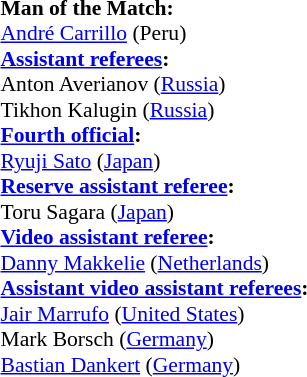<table style="width:100%; font-size:90%;">
<tr>
<td><br><strong>Man of the Match:</strong>
<br><a href='#'>André Carrillo</a> (Peru)<br><strong><a href='#'>Assistant referees</a>:</strong>
<br>Anton Averianov (<a href='#'>Russia</a>)
<br>Tikhon Kalugin (<a href='#'>Russia</a>)
<br><strong><a href='#'>Fourth official</a>:</strong>
<br><a href='#'>Ryuji Sato</a> (<a href='#'>Japan</a>)
<br><strong><a href='#'>Reserve assistant referee</a>:</strong>
<br>Toru Sagara (<a href='#'>Japan</a>)
<br><strong><a href='#'>Video assistant referee</a>:</strong>
<br><a href='#'>Danny Makkelie</a> (<a href='#'>Netherlands</a>)
<br><strong><a href='#'>Assistant video assistant referees</a>:</strong>
<br><a href='#'>Jair Marrufo</a> (<a href='#'>United States</a>)
<br>Mark Borsch (<a href='#'>Germany</a>)
<br><a href='#'>Bastian Dankert</a> (<a href='#'>Germany</a>)</td>
</tr>
</table>
